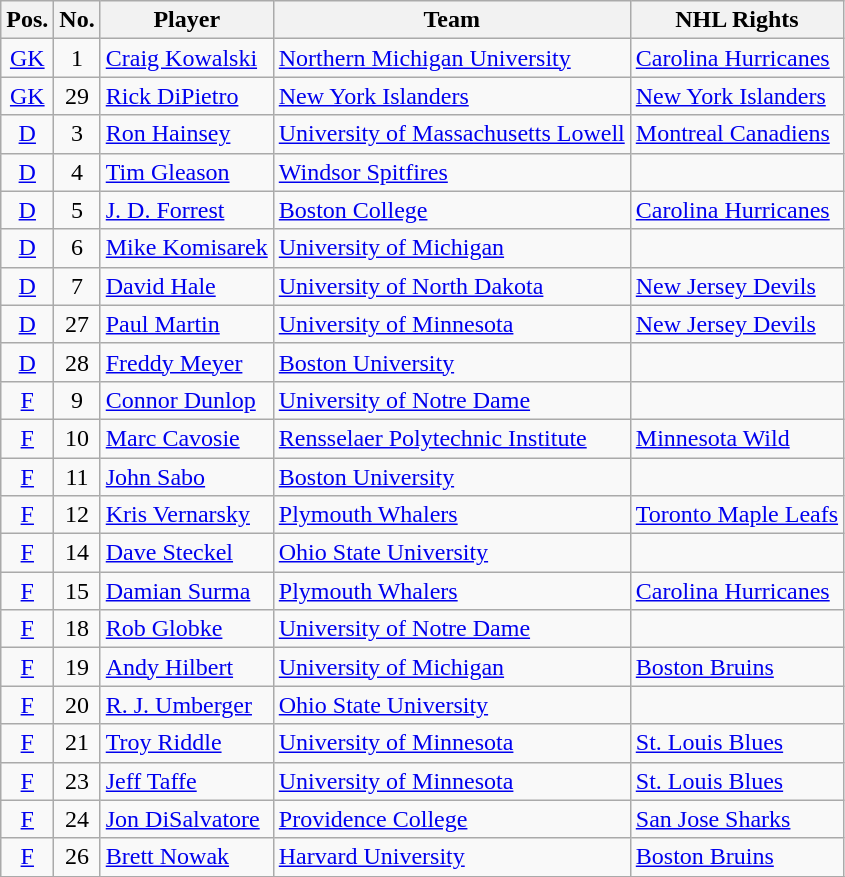<table class="wikitable sortable">
<tr>
<th>Pos.</th>
<th>No.</th>
<th>Player</th>
<th>Team</th>
<th>NHL Rights</th>
</tr>
<tr>
<td style="text-align:center;"><a href='#'>GK</a></td>
<td style="text-align:center;">1</td>
<td><a href='#'>Craig Kowalski</a></td>
<td> <a href='#'>Northern Michigan University</a></td>
<td><a href='#'>Carolina Hurricanes</a></td>
</tr>
<tr>
<td style="text-align:center;"><a href='#'>GK</a></td>
<td style="text-align:center;">29</td>
<td><a href='#'>Rick DiPietro</a></td>
<td> <a href='#'>New York Islanders</a></td>
<td><a href='#'>New York Islanders</a></td>
</tr>
<tr>
<td style="text-align:center;"><a href='#'>D</a></td>
<td style="text-align:center;">3</td>
<td><a href='#'>Ron Hainsey</a></td>
<td> <a href='#'>University of Massachusetts Lowell</a></td>
<td><a href='#'>Montreal Canadiens</a></td>
</tr>
<tr>
<td style="text-align:center;"><a href='#'>D</a></td>
<td style="text-align:center;">4</td>
<td><a href='#'>Tim Gleason</a></td>
<td> <a href='#'>Windsor Spitfires</a></td>
<td></td>
</tr>
<tr>
<td style="text-align:center;"><a href='#'>D</a></td>
<td style="text-align:center;">5</td>
<td><a href='#'>J. D. Forrest</a></td>
<td> <a href='#'>Boston College</a></td>
<td><a href='#'>Carolina Hurricanes</a></td>
</tr>
<tr>
<td style="text-align:center;"><a href='#'>D</a></td>
<td style="text-align:center;">6</td>
<td><a href='#'>Mike Komisarek</a></td>
<td> <a href='#'>University of Michigan</a></td>
<td></td>
</tr>
<tr>
<td style="text-align:center;"><a href='#'>D</a></td>
<td style="text-align:center;">7</td>
<td><a href='#'>David Hale</a></td>
<td> <a href='#'>University of North Dakota</a></td>
<td><a href='#'>New Jersey Devils</a></td>
</tr>
<tr>
<td style="text-align:center;"><a href='#'>D</a></td>
<td style="text-align:center;">27</td>
<td><a href='#'>Paul Martin</a></td>
<td> <a href='#'>University of Minnesota</a></td>
<td><a href='#'>New Jersey Devils</a></td>
</tr>
<tr>
<td style="text-align:center;"><a href='#'>D</a></td>
<td style="text-align:center;">28</td>
<td><a href='#'>Freddy Meyer</a></td>
<td> <a href='#'>Boston University</a></td>
<td></td>
</tr>
<tr>
<td style="text-align:center;"><a href='#'>F</a></td>
<td style="text-align:center;">9</td>
<td><a href='#'>Connor Dunlop</a></td>
<td> <a href='#'>University of Notre Dame</a></td>
<td></td>
</tr>
<tr>
<td style="text-align:center;"><a href='#'>F</a></td>
<td style="text-align:center;">10</td>
<td><a href='#'>Marc Cavosie</a></td>
<td> <a href='#'> Rensselaer Polytechnic Institute</a></td>
<td><a href='#'>Minnesota Wild</a></td>
</tr>
<tr>
<td style="text-align:center;"><a href='#'>F</a></td>
<td style="text-align:center;">11</td>
<td><a href='#'>John Sabo</a></td>
<td> <a href='#'>Boston University</a></td>
<td></td>
</tr>
<tr>
<td style="text-align:center;"><a href='#'>F</a></td>
<td style="text-align:center;">12</td>
<td><a href='#'>Kris Vernarsky</a></td>
<td> <a href='#'>Plymouth Whalers</a></td>
<td><a href='#'>Toronto Maple Leafs</a></td>
</tr>
<tr>
<td style="text-align:center;"><a href='#'>F</a></td>
<td style="text-align:center;">14</td>
<td><a href='#'>Dave Steckel</a></td>
<td> <a href='#'>Ohio State University</a></td>
<td></td>
</tr>
<tr>
<td style="text-align:center;"><a href='#'>F</a></td>
<td style="text-align:center;">15</td>
<td><a href='#'>Damian Surma</a></td>
<td> <a href='#'>Plymouth Whalers</a></td>
<td><a href='#'>Carolina Hurricanes</a></td>
</tr>
<tr>
<td style="text-align:center;"><a href='#'>F</a></td>
<td style="text-align:center;">18</td>
<td><a href='#'>Rob Globke</a></td>
<td> <a href='#'>University of Notre Dame</a></td>
<td></td>
</tr>
<tr>
<td style="text-align:center;"><a href='#'>F</a></td>
<td style="text-align:center;">19</td>
<td><a href='#'>Andy Hilbert</a></td>
<td> <a href='#'>University of Michigan</a></td>
<td><a href='#'>Boston Bruins</a></td>
</tr>
<tr>
<td style="text-align:center;"><a href='#'>F</a></td>
<td style="text-align:center;">20</td>
<td><a href='#'>R. J. Umberger</a></td>
<td> <a href='#'>Ohio State University</a></td>
<td></td>
</tr>
<tr>
<td style="text-align:center;"><a href='#'>F</a></td>
<td style="text-align:center;">21</td>
<td><a href='#'>Troy Riddle</a></td>
<td> <a href='#'>University of Minnesota</a></td>
<td><a href='#'>St. Louis Blues</a></td>
</tr>
<tr>
<td style="text-align:center;"><a href='#'>F</a></td>
<td style="text-align:center;">23</td>
<td><a href='#'>Jeff Taffe</a></td>
<td> <a href='#'>University of Minnesota</a></td>
<td><a href='#'>St. Louis Blues</a></td>
</tr>
<tr>
<td style="text-align:center;"><a href='#'>F</a></td>
<td style="text-align:center;">24</td>
<td><a href='#'>Jon DiSalvatore</a></td>
<td> <a href='#'>Providence College</a></td>
<td><a href='#'>San Jose Sharks</a></td>
</tr>
<tr>
<td style="text-align:center;"><a href='#'>F</a></td>
<td style="text-align:center;">26</td>
<td><a href='#'>Brett Nowak</a></td>
<td> <a href='#'>Harvard University</a></td>
<td><a href='#'>Boston Bruins</a></td>
</tr>
<tr>
</tr>
</table>
